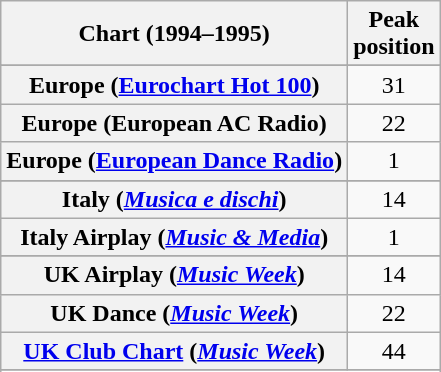<table class="wikitable sortable plainrowheaders" style="text-align:center">
<tr>
<th>Chart (1994–1995)</th>
<th>Peak<br>position</th>
</tr>
<tr>
</tr>
<tr>
</tr>
<tr>
</tr>
<tr>
<th scope="row">Europe (<a href='#'>Eurochart Hot 100</a>)</th>
<td>31</td>
</tr>
<tr>
<th scope="row">Europe (European AC Radio)</th>
<td>22</td>
</tr>
<tr>
<th scope="row">Europe (<a href='#'>European Dance Radio</a>)</th>
<td>1</td>
</tr>
<tr>
</tr>
<tr>
</tr>
<tr>
<th scope="row">Italy (<em><a href='#'>Musica e dischi</a></em>)</th>
<td>14</td>
</tr>
<tr>
<th scope="row">Italy Airplay (<em><a href='#'>Music & Media</a></em>)</th>
<td>1</td>
</tr>
<tr>
</tr>
<tr>
</tr>
<tr>
</tr>
<tr>
</tr>
<tr>
</tr>
<tr>
</tr>
<tr>
<th scope="row">UK Airplay (<em><a href='#'>Music Week</a></em>)</th>
<td>14</td>
</tr>
<tr>
<th scope="row">UK Dance (<em><a href='#'>Music Week</a></em>)</th>
<td>22</td>
</tr>
<tr>
<th scope="row"><a href='#'>UK Club Chart</a> (<em><a href='#'>Music Week</a></em>)</th>
<td>44</td>
</tr>
<tr>
</tr>
<tr>
</tr>
<tr>
</tr>
<tr>
</tr>
<tr>
</tr>
<tr>
</tr>
</table>
